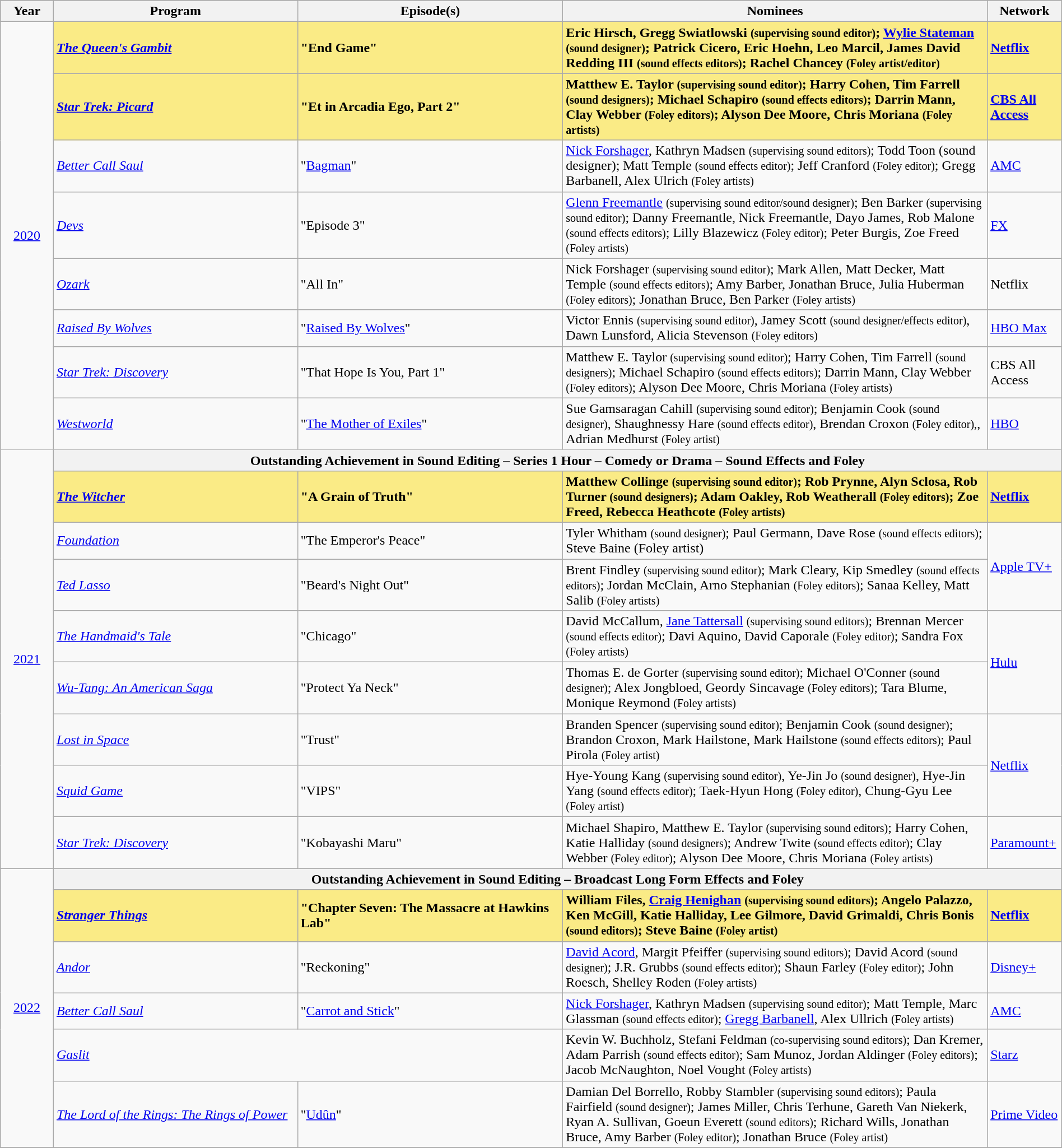<table class="wikitable" style="width:100%">
<tr bgcolor="#bebebe">
<th width="5%">Year</th>
<th width="23%">Program</th>
<th width="25%">Episode(s)</th>
<th width="40%">Nominees</th>
<th width="7%">Network</th>
</tr>
<tr>
<td rowspan=8 style="text-align:center"><a href='#'>2020</a><br></td>
<td style="background:#FAEB86;"><strong><em><a href='#'>The Queen's Gambit</a></em></strong></td>
<td style="background:#FAEB86;"><strong>"End Game"</strong></td>
<td style="background:#FAEB86;"><strong>Eric Hirsch, Gregg Swiatlowski <small>(supervising sound editor)</small>; <a href='#'>Wylie Stateman</a> <small>(sound designer)</small>; Patrick Cicero, Eric Hoehn, Leo Marcil, James David Redding III <small>(sound effects editors)</small>; Rachel Chancey <small>(Foley artist/editor)</small></strong></td>
<td style="background:#FAEB86;"><strong><a href='#'>Netflix</a></strong></td>
</tr>
<tr>
<td style="background:#FAEB86;"><strong><em><a href='#'>Star Trek: Picard</a></em></strong></td>
<td style="background:#FAEB86;"><strong>"Et in Arcadia Ego, Part 2"</strong></td>
<td style="background:#FAEB86;"><strong>Matthew E. Taylor <small>(supervising sound editor)</small>; Harry Cohen, Tim Farrell <small>(sound designers)</small>; Michael Schapiro <small>(sound effects editors)</small>; Darrin Mann, Clay Webber <small>(Foley editors)</small>; Alyson Dee Moore, Chris Moriana <small>(Foley artists)</small></strong></td>
<td style="background:#FAEB86;"><strong><a href='#'>CBS All Access</a></strong></td>
</tr>
<tr>
<td><em><a href='#'>Better Call Saul</a></em></td>
<td>"<a href='#'>Bagman</a>"</td>
<td><a href='#'>Nick Forshager</a>, Kathryn Madsen <small>(supervising sound editors)</small>; Todd Toon (sound designer); Matt Temple <small>(sound effects editor)</small>; Jeff Cranford <small>(Foley editor)</small>; Gregg Barbanell, Alex Ulrich <small>(Foley artists)</small></td>
<td><a href='#'>AMC</a></td>
</tr>
<tr>
<td><em><a href='#'>Devs</a></em></td>
<td>"Episode 3"</td>
<td><a href='#'>Glenn Freemantle</a> <small>(supervising sound editor/sound designer)</small>; Ben Barker <small>(supervising sound editor)</small>; Danny Freemantle, Nick Freemantle, Dayo James, Rob Malone <small>(sound effects editors)</small>; Lilly Blazewicz <small>(Foley editor)</small>; Peter Burgis, Zoe Freed <small>(Foley artists)</small></td>
<td><a href='#'>FX</a></td>
</tr>
<tr>
<td><em><a href='#'>Ozark</a></em></td>
<td>"All In"</td>
<td>Nick Forshager <small>(supervising sound editor)</small>; Mark Allen, Matt Decker, Matt Temple <small>(sound effects editors)</small>; Amy Barber, Jonathan Bruce, Julia Huberman <small>(Foley editors)</small>; Jonathan Bruce, Ben Parker <small>(Foley artists)</small></td>
<td>Netflix</td>
</tr>
<tr>
<td><em><a href='#'>Raised By Wolves</a></em></td>
<td>"<a href='#'>Raised By Wolves</a>"</td>
<td>Victor Ennis <small>(supervising sound editor)</small>, Jamey Scott <small>(sound designer/effects editor)</small>, Dawn Lunsford, Alicia Stevenson <small>(Foley editors)</small></td>
<td><a href='#'>HBO Max</a></td>
</tr>
<tr>
<td><em><a href='#'>Star Trek: Discovery</a></em></td>
<td>"That Hope Is You, Part 1"</td>
<td>Matthew E. Taylor <small>(supervising sound editor)</small>; Harry Cohen, Tim Farrell <small>(sound designers)</small>; Michael Schapiro <small>(sound effects editors)</small>; Darrin Mann, Clay Webber <small>(Foley editors)</small>; Alyson Dee Moore, Chris Moriana <small>(Foley artists)</small></td>
<td>CBS All Access</td>
</tr>
<tr>
<td><em><a href='#'>Westworld</a></em></td>
<td>"<a href='#'>The Mother of Exiles</a>"</td>
<td>Sue Gamsaragan Cahill <small>(supervising sound editor)</small>; Benjamin Cook <small>(sound designer)</small>, Shaughnessy Hare <small>(sound effects editor)</small>, Brendan Croxon <small>(Foley editor),</small>, Adrian Medhurst <small>(Foley artist)</small></td>
<td><a href='#'>HBO</a></td>
</tr>
<tr>
<td rowspan=9 style="text-align:center"><a href='#'>2021</a><br></td>
<th colspan="4">Outstanding Achievement in Sound Editing – Series 1 Hour – Comedy or Drama – Sound Effects and Foley</th>
</tr>
<tr>
<td style="background:#FAEB86;"><strong><em><a href='#'>The Witcher</a></em></strong></td>
<td style="background:#FAEB86;"><strong>"A Grain of Truth"</strong></td>
<td style="background:#FAEB86;"><strong>Matthew Collinge <small>(supervising sound editor)</small>; Rob Prynne, Alyn Sclosa, Rob Turner <small>(sound designers)</small>; Adam Oakley, Rob Weatherall <small>(Foley editors)</small>; Zoe Freed, Rebecca Heathcote <small>(Foley artists)</small></strong></td>
<td style="background:#FAEB86;"><strong><a href='#'>Netflix</a></strong></td>
</tr>
<tr>
<td><em><a href='#'>Foundation</a></em></td>
<td>"The Emperor's Peace"</td>
<td>Tyler Whitham <small>(sound designer)</small>; Paul Germann, Dave Rose <small>(sound effects editors)</small>; Steve Baine (Foley artist)</td>
<td rowspan="2"><a href='#'>Apple TV+</a></td>
</tr>
<tr>
<td><em><a href='#'>Ted Lasso</a></em></td>
<td>"Beard's Night Out"</td>
<td>Brent Findley <small>(supervising sound editor)</small>; Mark Cleary, Kip Smedley <small>(sound effects editors)</small>; Jordan McClain, Arno Stephanian <small>(Foley editors)</small>; Sanaa Kelley, Matt Salib <small>(Foley artists)</small></td>
</tr>
<tr>
<td><em><a href='#'>The Handmaid's Tale</a></em></td>
<td>"Chicago"</td>
<td>David McCallum, <a href='#'>Jane Tattersall</a> <small>(supervising sound editors)</small>; Brennan Mercer <small>(sound effects editor)</small>; Davi Aquino, David Caporale <small>(Foley editor)</small>; Sandra Fox <small>(Foley artists)</small></td>
<td rowspan="2"><a href='#'>Hulu</a></td>
</tr>
<tr>
<td><em><a href='#'>Wu-Tang: An American Saga</a></em></td>
<td>"Protect Ya Neck"</td>
<td>Thomas E. de Gorter <small>(supervising sound editor)</small>; Michael O'Conner <small>(sound designer)</small>; Alex Jongbloed, Geordy Sincavage <small>(Foley editors)</small>; Tara Blume, Monique Reymond <small>(Foley artists)</small></td>
</tr>
<tr>
<td><em><a href='#'>Lost in Space</a></em></td>
<td>"Trust"</td>
<td>Branden Spencer <small>(supervising sound editor)</small>; Benjamin Cook <small>(sound designer)</small>; Brandon Croxon, Mark Hailstone, Mark Hailstone <small>(sound effects editors)</small>; Paul Pirola <small>(Foley artist)</small></td>
<td rowspan="2"><a href='#'>Netflix</a></td>
</tr>
<tr>
<td><em><a href='#'>Squid Game</a></em></td>
<td>"VIPS"</td>
<td>Hye-Young Kang <small>(supervising sound editor)</small>, Ye-Jin Jo <small>(sound designer)</small>, Hye-Jin Yang <small>(sound effects editor)</small>; Taek-Hyun Hong <small>(Foley editor)</small>, Chung-Gyu Lee <small>(Foley artist)</small></td>
</tr>
<tr>
<td><em><a href='#'>Star Trek: Discovery</a></em></td>
<td>"Kobayashi Maru"</td>
<td>Michael Shapiro, Matthew E. Taylor <small>(supervising sound editors)</small>; Harry Cohen, Katie Halliday <small>(sound designers)</small>; Andrew Twite <small>(sound effects editor)</small>; Clay Webber <small>(Foley editor)</small>; Alyson Dee Moore, Chris Moriana <small>(Foley artists)</small></td>
<td><a href='#'>Paramount+</a></td>
</tr>
<tr>
<td rowspan=6 style="text-align:center"><a href='#'>2022</a><br></td>
<th colspan="4">Outstanding Achievement in Sound Editing – Broadcast Long Form Effects and Foley</th>
</tr>
<tr>
<td style="background:#FAEB86;"><strong><em><a href='#'>Stranger Things</a></em></strong></td>
<td style="background:#FAEB86;"><strong>"Chapter Seven: The Massacre at Hawkins Lab"</strong></td>
<td style="background:#FAEB86;"><strong>William Files, <a href='#'>Craig Henighan</a> <small>(supervising sound editors)</small>; Angelo Palazzo, Ken McGill, Katie Halliday, Lee Gilmore, David Grimaldi, Chris Bonis <small>(sound editors)</small>; Steve Baine <small>(Foley artist)</small></strong></td>
<td style="background:#FAEB86;"><strong><a href='#'>Netflix</a></strong></td>
</tr>
<tr>
<td><em><a href='#'>Andor</a></em></td>
<td>"Reckoning"</td>
<td><a href='#'>David Acord</a>, Margit Pfeiffer <small>(supervising sound editors)</small>; David Acord <small>(sound designer)</small>; J.R. Grubbs <small>(sound effects editor)</small>; Shaun Farley <small>(Foley editor)</small>; John Roesch, Shelley Roden <small>(Foley artists)</small></td>
<td><a href='#'>Disney+</a></td>
</tr>
<tr>
<td><em><a href='#'>Better Call Saul</a></em></td>
<td>"<a href='#'>Carrot and Stick</a>"</td>
<td><a href='#'>Nick Forshager</a>, Kathryn Madsen <small>(supervising sound editor)</small>; Matt Temple, Marc Glassman <small>(sound effects editor)</small>; <a href='#'>Gregg Barbanell</a>, Alex Ullrich <small>(Foley artists)</small></td>
<td><a href='#'>AMC</a></td>
</tr>
<tr>
<td colspan="2"><em><a href='#'>Gaslit</a></em></td>
<td>Kevin W. Buchholz, Stefani Feldman <small>(co-supervising sound editors)</small>; Dan Kremer, Adam Parrish <small>(sound effects editor)</small>; Sam Munoz, Jordan Aldinger <small>(Foley editors)</small>; Jacob McNaughton, Noel Vought <small>(Foley artists)</small></td>
<td><a href='#'>Starz</a></td>
</tr>
<tr>
<td><em><a href='#'>The Lord of the Rings: The Rings of Power</a></em></td>
<td>"<a href='#'>Udûn</a>"</td>
<td>Damian Del Borrello, Robby Stambler <small>(supervising sound editors)</small>; Paula Fairfield <small>(sound designer)</small>; James Miller, Chris Terhune, Gareth Van Niekerk, Ryan A. Sullivan, Goeun Everett <small>(sound editors)</small>; Richard Wills, Jonathan Bruce, Amy Barber <small>(Foley editor)</small>; Jonathan Bruce <small>(Foley artist)</small></td>
<td><a href='#'>Prime Video</a></td>
</tr>
<tr>
</tr>
</table>
